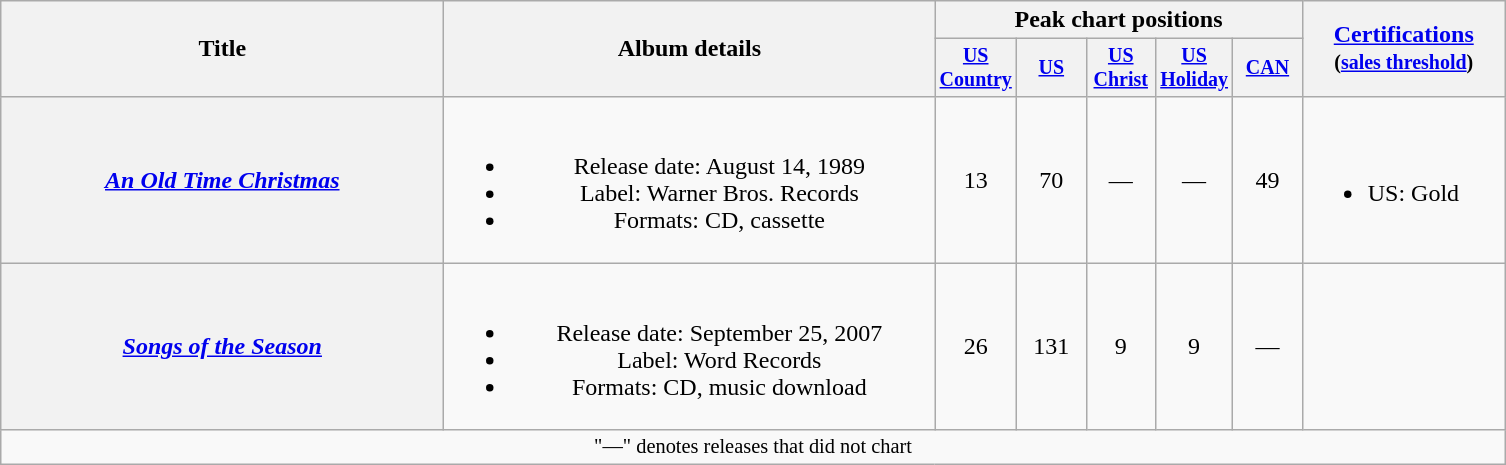<table class="wikitable plainrowheaders" style="text-align:center;">
<tr>
<th rowspan="2" style="width:18em;">Title</th>
<th rowspan="2" style="width:20em;">Album details</th>
<th colspan="5">Peak chart positions</th>
<th rowspan="2" style="width:8em;"><a href='#'>Certifications</a><br><small>(<a href='#'>sales threshold</a>)</small></th>
</tr>
<tr style="font-size:smaller;">
<th width="40"><a href='#'>US Country</a><br></th>
<th width="40"><a href='#'>US</a><br></th>
<th width="40"><a href='#'>US Christ</a><br></th>
<th width="40"><a href='#'>US Holiday</a><br></th>
<th width="40"><a href='#'>CAN</a><br></th>
</tr>
<tr>
<th scope="row"><em><a href='#'>An Old Time Christmas</a></em></th>
<td><br><ul><li>Release date: August 14, 1989</li><li>Label: Warner Bros. Records</li><li>Formats: CD, cassette</li></ul></td>
<td>13</td>
<td>70</td>
<td>—</td>
<td>—</td>
<td>49</td>
<td align="left"><br><ul><li>US: Gold</li></ul></td>
</tr>
<tr>
<th scope="row"><em><a href='#'>Songs of the Season</a></em></th>
<td><br><ul><li>Release date: September 25, 2007</li><li>Label: Word Records</li><li>Formats: CD, music download</li></ul></td>
<td>26</td>
<td>131</td>
<td>9</td>
<td>9</td>
<td>—</td>
<td></td>
</tr>
<tr>
<td colspan="10" style="font-size:85%">"—" denotes releases that did not chart</td>
</tr>
</table>
